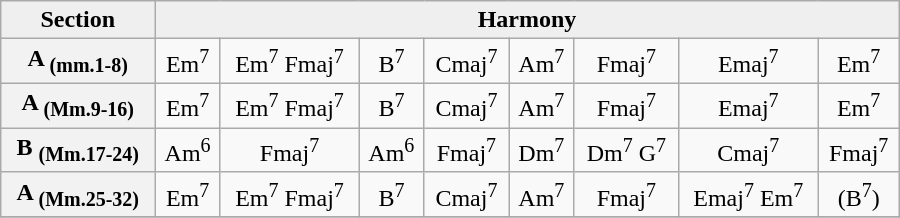<table class="wikitable" style="text-align: center; width: 600px; height: 100px;">
<tr>
<th colspan="1" style="background: #efefef;">Section</th>
<th colspan="8" style="background: #efefef;">Harmony</th>
</tr>
<tr>
<th scope="row">A <sub>(mm.1-8)</sub></th>
<td>Em<sup>7</sup></td>
<td>Em<sup>7</sup> Fmaj<sup>7</sup></td>
<td>B<sup>7</sup></td>
<td>Cmaj<sup>7</sup></td>
<td>Am<sup>7</sup></td>
<td>Fmaj<sup>7</sup></td>
<td>Emaj<sup>7</sup></td>
<td>Em<sup>7</sup></td>
</tr>
<tr>
<th scope="row">A <sub>(Mm.9-16)</sub></th>
<td>Em<sup>7</sup></td>
<td>Em<sup>7</sup> Fmaj<sup>7</sup></td>
<td>B<sup>7</sup></td>
<td>Cmaj<sup>7</sup></td>
<td>Am<sup>7</sup></td>
<td>Fmaj<sup>7</sup></td>
<td>Emaj<sup>7</sup></td>
<td>Em<sup>7</sup></td>
</tr>
<tr>
<th scope="row">B <sub>(Mm.17-24)</sub></th>
<td>Am<sup>6</sup></td>
<td>Fmaj<sup>7</sup></td>
<td>Am<sup>6</sup></td>
<td>Fmaj<sup>7</sup></td>
<td>Dm<sup>7</sup></td>
<td>Dm<sup>7</sup> G<sup>7</sup></td>
<td>Cmaj<sup>7</sup></td>
<td>Fmaj<sup>7</sup></td>
</tr>
<tr>
<th scope="row">A <sub>(Mm.25-32)</sub></th>
<td>Em<sup>7</sup></td>
<td>Em<sup>7</sup> Fmaj<sup>7</sup></td>
<td>B<sup>7</sup></td>
<td>Cmaj<sup>7</sup></td>
<td>Am<sup>7</sup></td>
<td>Fmaj<sup>7</sup></td>
<td>Emaj<sup>7</sup> Em<sup>7</sup></td>
<td>(B<sup>7</sup>)</td>
</tr>
<tr>
</tr>
</table>
